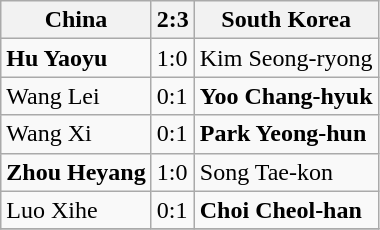<table class="wikitable">
<tr>
<th><strong>China</strong> </th>
<th>2:3</th>
<th>South Korea </th>
</tr>
<tr>
<td><strong>Hu Yaoyu</strong></td>
<td>1:0</td>
<td>Kim Seong-ryong</td>
</tr>
<tr>
<td>Wang Lei</td>
<td>0:1</td>
<td><strong>Yoo Chang-hyuk</strong></td>
</tr>
<tr>
<td>Wang Xi</td>
<td>0:1</td>
<td><strong>Park Yeong-hun</strong></td>
</tr>
<tr>
<td><strong>Zhou Heyang</strong></td>
<td>1:0</td>
<td>Song Tae-kon</td>
</tr>
<tr>
<td>Luo Xihe</td>
<td>0:1</td>
<td><strong>Choi Cheol-han</strong></td>
</tr>
<tr>
</tr>
</table>
